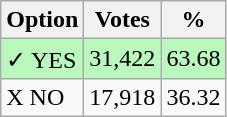<table class="wikitable">
<tr>
<th>Option</th>
<th>Votes</th>
<th>%</th>
</tr>
<tr>
<td style=background:#bbf8be>✓ YES</td>
<td style=background:#bbf8be>31,422</td>
<td style=background:#bbf8be>63.68</td>
</tr>
<tr>
<td>X NO</td>
<td>17,918</td>
<td>36.32</td>
</tr>
</table>
